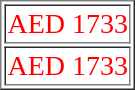<table border="1">
<tr ---- size="40">
<td style="background:white; font-size: 14pt; color: red">AED 1733</td>
</tr>
<tr>
<td style="background:white; font-size: 14pt; color: red">AED 1733</td>
</tr>
</table>
